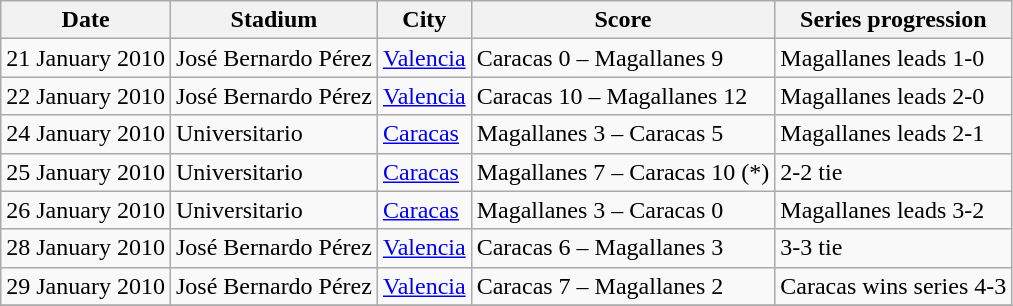<table class="wikitable">
<tr>
<th>Date</th>
<th>Stadium</th>
<th>City</th>
<th>Score</th>
<th>Series progression</th>
</tr>
<tr>
<td>21 January 2010</td>
<td>José Bernardo Pérez</td>
<td><a href='#'>Valencia</a></td>
<td>Caracas 0 – Magallanes 9</td>
<td>Magallanes leads 1-0</td>
</tr>
<tr>
<td>22 January 2010</td>
<td>José Bernardo Pérez</td>
<td><a href='#'>Valencia</a></td>
<td>Caracas 10 – Magallanes 12</td>
<td>Magallanes leads 2-0</td>
</tr>
<tr>
<td>24 January 2010</td>
<td>Universitario</td>
<td><a href='#'>Caracas</a></td>
<td>Magallanes 3 – Caracas 5</td>
<td>Magallanes leads 2-1</td>
</tr>
<tr>
<td>25 January 2010</td>
<td>Universitario</td>
<td><a href='#'>Caracas</a></td>
<td>Magallanes 7 – Caracas 10 (*)</td>
<td>2-2 tie</td>
</tr>
<tr>
<td>26 January 2010</td>
<td>Universitario</td>
<td><a href='#'>Caracas</a></td>
<td>Magallanes 3 – Caracas 0</td>
<td>Magallanes leads 3-2</td>
</tr>
<tr>
<td>28 January 2010</td>
<td>José Bernardo Pérez</td>
<td><a href='#'>Valencia</a></td>
<td>Caracas 6 – Magallanes 3</td>
<td>3-3 tie</td>
</tr>
<tr>
<td>29 January 2010</td>
<td>José Bernardo Pérez</td>
<td><a href='#'>Valencia</a></td>
<td>Caracas 7 – Magallanes 2</td>
<td>Caracas wins series 4-3</td>
</tr>
<tr>
</tr>
</table>
